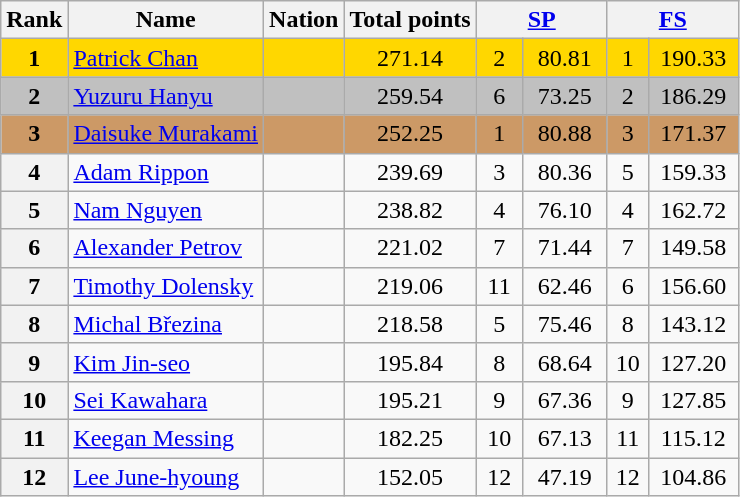<table class="wikitable sortable">
<tr>
<th>Rank</th>
<th>Name</th>
<th>Nation</th>
<th>Total points</th>
<th colspan="2" width="80px"><a href='#'>SP</a></th>
<th colspan="2" width="80px"><a href='#'>FS</a></th>
</tr>
<tr bgcolor="gold">
<td align="center"><strong>1</strong></td>
<td><a href='#'>Patrick Chan</a></td>
<td></td>
<td align="center">271.14</td>
<td align="center">2</td>
<td align="center">80.81</td>
<td align="center">1</td>
<td align="center">190.33</td>
</tr>
<tr bgcolor="silver">
<td align="center"><strong>2</strong></td>
<td><a href='#'>Yuzuru Hanyu</a></td>
<td></td>
<td align="center">259.54</td>
<td align="center">6</td>
<td align="center">73.25</td>
<td align="center">2</td>
<td align="center">186.29</td>
</tr>
<tr bgcolor="cc9966">
<td align="center"><strong>3</strong></td>
<td><a href='#'>Daisuke Murakami</a></td>
<td></td>
<td align="center">252.25</td>
<td align="center">1</td>
<td align="center">80.88</td>
<td align="center">3</td>
<td align="center">171.37</td>
</tr>
<tr>
<th>4</th>
<td><a href='#'>Adam Rippon</a></td>
<td></td>
<td align="center">239.69</td>
<td align="center">3</td>
<td align="center">80.36</td>
<td align="center">5</td>
<td align="center">159.33</td>
</tr>
<tr>
<th>5</th>
<td><a href='#'>Nam Nguyen</a></td>
<td></td>
<td align="center">238.82</td>
<td align="center">4</td>
<td align="center">76.10</td>
<td align="center">4</td>
<td align="center">162.72</td>
</tr>
<tr>
<th>6</th>
<td><a href='#'>Alexander Petrov</a></td>
<td></td>
<td align="center">221.02</td>
<td align="center">7</td>
<td align="center">71.44</td>
<td align="center">7</td>
<td align="center">149.58</td>
</tr>
<tr>
<th>7</th>
<td><a href='#'>Timothy Dolensky</a></td>
<td></td>
<td align="center">219.06</td>
<td align="center">11</td>
<td align="center">62.46</td>
<td align="center">6</td>
<td align="center">156.60</td>
</tr>
<tr>
<th>8</th>
<td><a href='#'>Michal Březina</a></td>
<td></td>
<td align="center">218.58</td>
<td align="center">5</td>
<td align="center">75.46</td>
<td align="center">8</td>
<td align="center">143.12</td>
</tr>
<tr>
<th>9</th>
<td><a href='#'>Kim Jin-seo</a></td>
<td></td>
<td align="center">195.84</td>
<td align="center">8</td>
<td align="center">68.64</td>
<td align="center">10</td>
<td align="center">127.20</td>
</tr>
<tr>
<th>10</th>
<td><a href='#'>Sei Kawahara</a></td>
<td></td>
<td align="center">195.21</td>
<td align="center">9</td>
<td align="center">67.36</td>
<td align="center">9</td>
<td align="center">127.85</td>
</tr>
<tr>
<th>11</th>
<td><a href='#'>Keegan Messing</a></td>
<td></td>
<td align="center">182.25</td>
<td align="center">10</td>
<td align="center">67.13</td>
<td align="center">11</td>
<td align="center">115.12</td>
</tr>
<tr>
<th>12</th>
<td><a href='#'>Lee June-hyoung</a></td>
<td></td>
<td align="center">152.05</td>
<td align="center">12</td>
<td align="center">47.19</td>
<td align="center">12</td>
<td align="center">104.86</td>
</tr>
</table>
